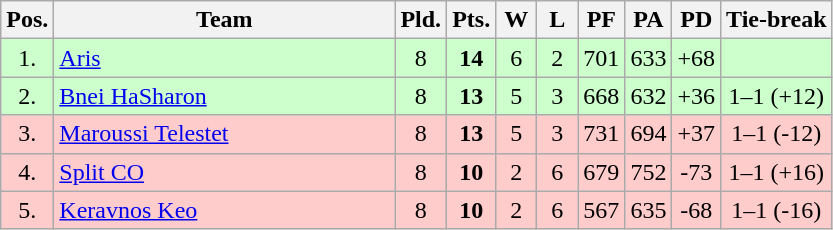<table class="wikitable" style="text-align:center">
<tr>
<th width=15>Pos.</th>
<th width=220>Team</th>
<th width=20>Pld.</th>
<th width=20>Pts.</th>
<th width=20>W</th>
<th width=20>L</th>
<th width=20>PF</th>
<th width=20>PA</th>
<th width=20>PD</th>
<th>Tie-break</th>
</tr>
<tr style="background: #ccffcc;">
<td>1.</td>
<td align=left> <a href='#'>Aris</a></td>
<td>8</td>
<td><strong>14</strong></td>
<td>6</td>
<td>2</td>
<td>701</td>
<td>633</td>
<td>+68</td>
<td></td>
</tr>
<tr style="background:#ccffcc;">
<td>2.</td>
<td align=left> <a href='#'>Bnei HaSharon</a></td>
<td>8</td>
<td><strong>13</strong></td>
<td>5</td>
<td>3</td>
<td>668</td>
<td>632</td>
<td>+36</td>
<td>1–1 (+12)</td>
</tr>
<tr style="background:#ffcccc;">
<td>3.</td>
<td align=left> <a href='#'>Maroussi Telestet</a></td>
<td>8</td>
<td><strong>13</strong></td>
<td>5</td>
<td>3</td>
<td>731</td>
<td>694</td>
<td>+37</td>
<td>1–1 (-12)</td>
</tr>
<tr style="background:#ffcccc;">
<td>4.</td>
<td align=left> <a href='#'>Split CO</a></td>
<td>8</td>
<td><strong>10</strong></td>
<td>2</td>
<td>6</td>
<td>679</td>
<td>752</td>
<td>-73</td>
<td>1–1 (+16)</td>
</tr>
<tr style="background:#ffcccc;">
<td>5.</td>
<td align=left> <a href='#'>Keravnos Keo</a></td>
<td>8</td>
<td><strong>10</strong></td>
<td>2</td>
<td>6</td>
<td>567</td>
<td>635</td>
<td>-68</td>
<td>1–1 (-16)</td>
</tr>
</table>
